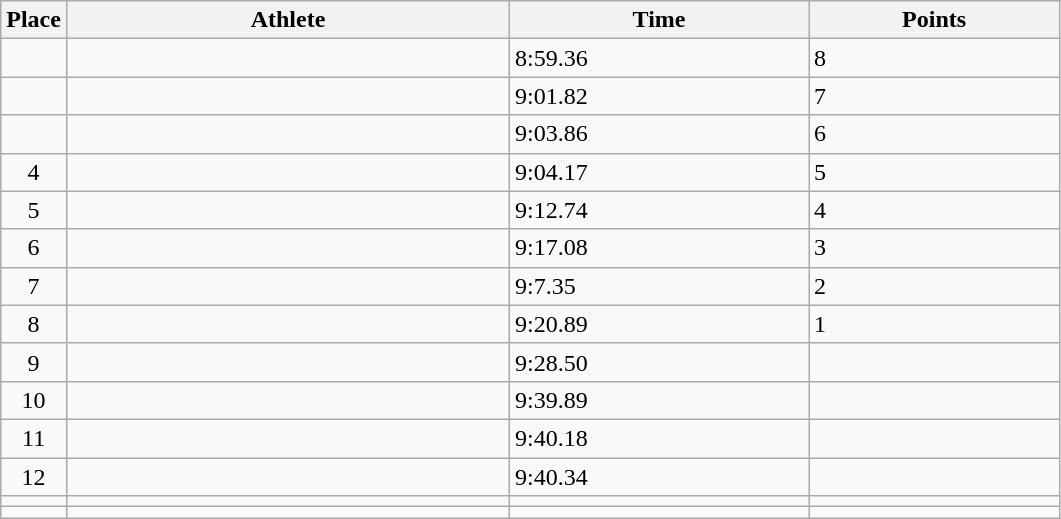<table class=wikitable>
<tr>
<th>Place</th>
<th style="width:18em">Athlete</th>
<th style="width:12em">Time</th>
<th style="width:10em">Points</th>
</tr>
<tr>
<td align=center></td>
<td></td>
<td>8:59.36  </td>
<td>8</td>
</tr>
<tr>
<td align=center></td>
<td></td>
<td>9:01.82</td>
<td>7</td>
</tr>
<tr>
<td align=center></td>
<td></td>
<td>9:03.86</td>
<td>6</td>
</tr>
<tr>
<td align=center>4</td>
<td></td>
<td>9:04.17</td>
<td>5</td>
</tr>
<tr>
<td align=center>5</td>
<td></td>
<td>9:12.74 </td>
<td>4</td>
</tr>
<tr>
<td align=center>6</td>
<td></td>
<td>9:17.08 </td>
<td>3</td>
</tr>
<tr>
<td align=center>7</td>
<td></td>
<td>9:7.35</td>
<td>2</td>
</tr>
<tr>
<td align=center>8</td>
<td></td>
<td>9:20.89</td>
<td>1</td>
</tr>
<tr>
<td align=center>9</td>
<td></td>
<td>9:28.50</td>
<td></td>
</tr>
<tr>
<td align=center>10</td>
<td></td>
<td>9:39.89</td>
<td></td>
</tr>
<tr>
<td align=center>11</td>
<td></td>
<td>9:40.18</td>
<td></td>
</tr>
<tr>
<td align=center>12</td>
<td></td>
<td>9:40.34</td>
<td></td>
</tr>
<tr>
<td align=center></td>
<td></td>
<td></td>
<td></td>
</tr>
<tr>
<td align=center></td>
<td></td>
<td></td>
<td></td>
</tr>
</table>
